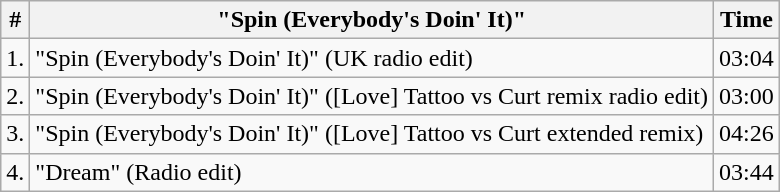<table class="wikitable">
<tr>
<th>#</th>
<th>"Spin (Everybody's Doin' It)"</th>
<th>Time</th>
</tr>
<tr>
<td>1.</td>
<td>"Spin (Everybody's Doin' It)" (UK radio edit)</td>
<td>03:04</td>
</tr>
<tr>
<td>2.</td>
<td>"Spin (Everybody's Doin' It)" ([Love] Tattoo vs Curt remix radio edit)</td>
<td>03:00</td>
</tr>
<tr>
<td>3.</td>
<td>"Spin (Everybody's Doin' It)" ([Love] Tattoo vs Curt extended remix)</td>
<td>04:26</td>
</tr>
<tr>
<td>4.</td>
<td>"Dream" (Radio edit)</td>
<td>03:44</td>
</tr>
</table>
